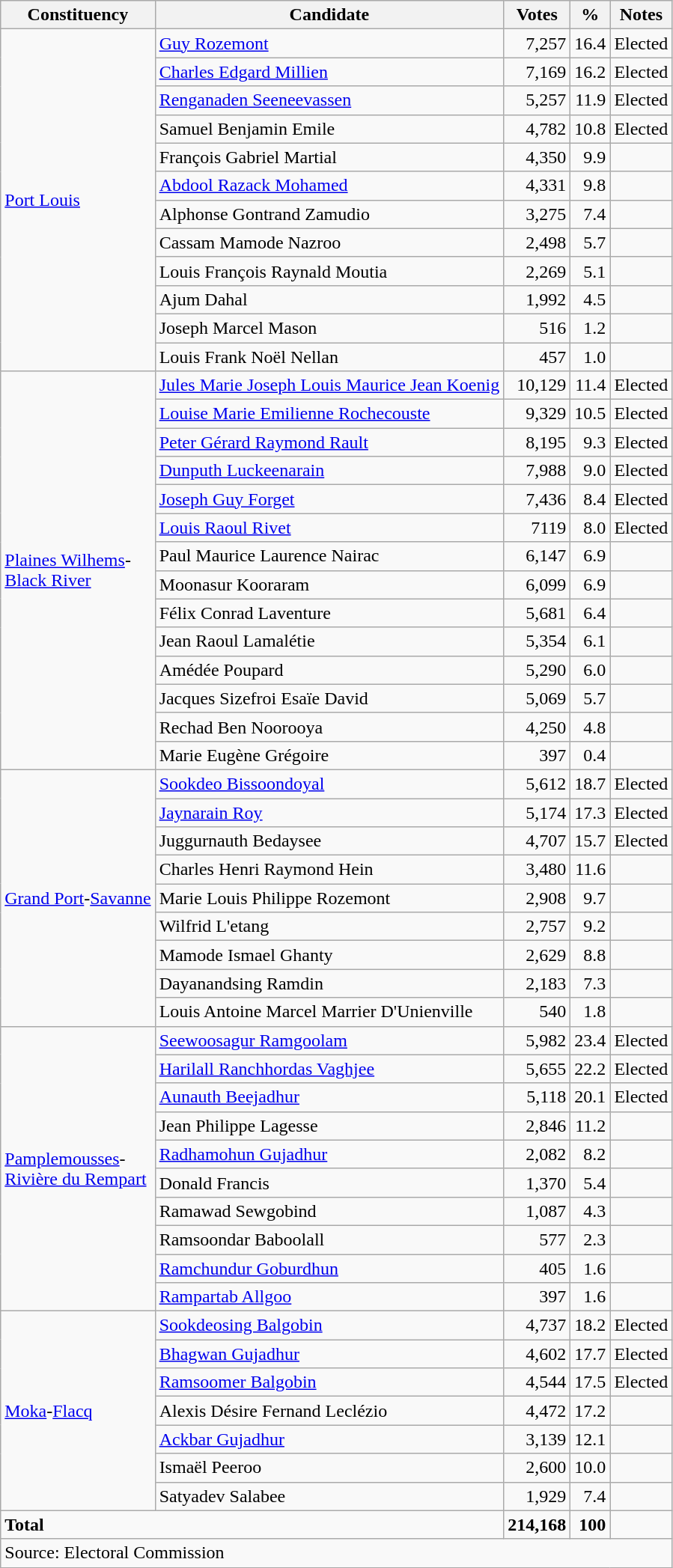<table class=wikitable style=text-align:right>
<tr>
<th>Constituency</th>
<th>Candidate</th>
<th>Votes</th>
<th>%</th>
<th>Notes</th>
</tr>
<tr>
<td align=left rowspan=12><a href='#'>Port Louis</a></td>
<td align=left><a href='#'>Guy Rozemont</a></td>
<td>7,257</td>
<td>16.4</td>
<td align=left>Elected</td>
</tr>
<tr>
<td align=left><a href='#'>Charles Edgard Millien</a></td>
<td>7,169</td>
<td>16.2</td>
<td align=left>Elected</td>
</tr>
<tr>
<td align=left><a href='#'>Renganaden Seeneevassen</a></td>
<td>5,257</td>
<td>11.9</td>
<td align=left>Elected</td>
</tr>
<tr>
<td align=left>Samuel Benjamin Emile</td>
<td>4,782</td>
<td>10.8</td>
<td align=left>Elected</td>
</tr>
<tr>
<td align=left>François Gabriel Martial</td>
<td>4,350</td>
<td>9.9</td>
<td></td>
</tr>
<tr>
<td align=left><a href='#'>Abdool Razack Mohamed</a></td>
<td>4,331</td>
<td>9.8</td>
<td></td>
</tr>
<tr>
<td align=left>Alphonse Gontrand Zamudio</td>
<td>3,275</td>
<td>7.4</td>
<td></td>
</tr>
<tr>
<td align=left>Cassam Mamode Nazroo</td>
<td>2,498</td>
<td>5.7</td>
<td></td>
</tr>
<tr>
<td align=left>Louis François Raynald Moutia</td>
<td>2,269</td>
<td>5.1</td>
<td></td>
</tr>
<tr>
<td align=left>Ajum Dahal</td>
<td>1,992</td>
<td>4.5</td>
<td></td>
</tr>
<tr>
<td align=left>Joseph Marcel Mason</td>
<td>516</td>
<td>1.2</td>
<td></td>
</tr>
<tr>
<td align=left>Louis Frank Noël Nellan</td>
<td>457</td>
<td>1.0</td>
<td></td>
</tr>
<tr>
<td align=left rowspan=14><a href='#'>Plaines Wilhems</a>-<br><a href='#'>Black River</a></td>
<td align=left><a href='#'>Jules Marie Joseph Louis Maurice Jean Koenig</a></td>
<td>10,129</td>
<td>11.4</td>
<td align=left>Elected</td>
</tr>
<tr>
<td align=left><a href='#'>Louise Marie Emilienne Rochecouste</a></td>
<td>9,329</td>
<td>10.5</td>
<td align=left>Elected</td>
</tr>
<tr>
<td align=left><a href='#'>Peter Gérard Raymond Rault</a></td>
<td>8,195</td>
<td>9.3</td>
<td align=left>Elected</td>
</tr>
<tr>
<td align=left><a href='#'>Dunputh Luckeenarain</a></td>
<td>7,988</td>
<td>9.0</td>
<td align=left>Elected</td>
</tr>
<tr>
<td align=left><a href='#'>Joseph Guy Forget</a></td>
<td>7,436</td>
<td>8.4</td>
<td align=left>Elected</td>
</tr>
<tr>
<td align=left><a href='#'>Louis Raoul Rivet</a></td>
<td>7119</td>
<td>8.0</td>
<td align=left>Elected</td>
</tr>
<tr>
<td align=left>Paul Maurice Laurence Nairac</td>
<td>6,147</td>
<td>6.9</td>
<td></td>
</tr>
<tr>
<td align=left>Moonasur Kooraram</td>
<td>6,099</td>
<td>6.9</td>
<td></td>
</tr>
<tr>
<td align=left>Félix Conrad Laventure</td>
<td>5,681</td>
<td>6.4</td>
<td></td>
</tr>
<tr>
<td align=left>Jean Raoul Lamalétie</td>
<td>5,354</td>
<td>6.1</td>
<td></td>
</tr>
<tr>
<td align=left>Amédée Poupard</td>
<td>5,290</td>
<td>6.0</td>
<td></td>
</tr>
<tr>
<td align=left>Jacques Sizefroi Esaïe David</td>
<td>5,069</td>
<td>5.7</td>
<td></td>
</tr>
<tr>
<td align=left>Rechad Ben Noorooya</td>
<td>4,250</td>
<td>4.8</td>
<td></td>
</tr>
<tr>
<td align=left>Marie Eugène Grégoire</td>
<td>397</td>
<td>0.4</td>
<td></td>
</tr>
<tr>
<td align=left rowspan=9><a href='#'>Grand Port</a>-<a href='#'>Savanne</a></td>
<td align=left><a href='#'>Sookdeo Bissoondoyal</a></td>
<td>5,612</td>
<td>18.7</td>
<td align=left>Elected</td>
</tr>
<tr>
<td align=left><a href='#'>Jaynarain Roy</a></td>
<td>5,174</td>
<td>17.3</td>
<td align=left>Elected</td>
</tr>
<tr>
<td align=left>Juggurnauth Bedaysee</td>
<td>4,707</td>
<td>15.7</td>
<td align=left>Elected</td>
</tr>
<tr>
<td align=left>Charles Henri Raymond Hein</td>
<td>3,480</td>
<td>11.6</td>
<td></td>
</tr>
<tr>
<td align=left>Marie Louis Philippe Rozemont</td>
<td>2,908</td>
<td>9.7</td>
<td></td>
</tr>
<tr>
<td align=left>Wilfrid L'etang</td>
<td>2,757</td>
<td>9.2</td>
<td></td>
</tr>
<tr>
<td align=left>Mamode Ismael Ghanty</td>
<td>2,629</td>
<td>8.8</td>
<td></td>
</tr>
<tr>
<td align=left>Dayanandsing Ramdin</td>
<td>2,183</td>
<td>7.3</td>
<td></td>
</tr>
<tr>
<td align=left>Louis Antoine Marcel Marrier D'Unienville</td>
<td>540</td>
<td>1.8</td>
<td></td>
</tr>
<tr>
<td align=left rowspan=10><a href='#'>Pamplemousses</a>-<br><a href='#'>Rivière du Rempart</a></td>
<td align=left><a href='#'>Seewoosagur Ramgoolam</a></td>
<td>5,982</td>
<td>23.4</td>
<td align=left>Elected</td>
</tr>
<tr>
<td align=left><a href='#'>Harilall Ranchhordas Vaghjee</a></td>
<td>5,655</td>
<td>22.2</td>
<td align=left>Elected</td>
</tr>
<tr>
<td align=left><a href='#'>Aunauth Beejadhur</a></td>
<td>5,118</td>
<td>20.1</td>
<td align=left>Elected</td>
</tr>
<tr>
<td align=left>Jean Philippe Lagesse</td>
<td>2,846</td>
<td>11.2</td>
<td></td>
</tr>
<tr>
<td align=left><a href='#'>Radhamohun Gujadhur</a></td>
<td>2,082</td>
<td>8.2</td>
<td></td>
</tr>
<tr>
<td align=left>Donald Francis</td>
<td>1,370</td>
<td>5.4</td>
<td></td>
</tr>
<tr>
<td align=left>Ramawad Sewgobind</td>
<td>1,087</td>
<td>4.3</td>
<td></td>
</tr>
<tr>
<td align=left>Ramsoondar Baboolall</td>
<td>577</td>
<td>2.3</td>
<td></td>
</tr>
<tr>
<td align=left><a href='#'>Ramchundur Goburdhun</a></td>
<td>405</td>
<td>1.6</td>
<td></td>
</tr>
<tr>
<td align=left><a href='#'>Rampartab Allgoo</a></td>
<td>397</td>
<td>1.6</td>
<td></td>
</tr>
<tr>
<td align=left rowspan=7><a href='#'>Moka</a>-<a href='#'>Flacq</a></td>
<td align=left><a href='#'>Sookdeosing Balgobin</a></td>
<td>4,737</td>
<td>18.2</td>
<td align=left>Elected</td>
</tr>
<tr>
<td align=left><a href='#'>Bhagwan Gujadhur</a></td>
<td>4,602</td>
<td>17.7</td>
<td align=left>Elected</td>
</tr>
<tr>
<td align=left><a href='#'>Ramsoomer Balgobin</a></td>
<td>4,544</td>
<td>17.5</td>
<td align=left>Elected</td>
</tr>
<tr>
<td align=left>Alexis Désire Fernand Leclézio</td>
<td>4,472</td>
<td>17.2</td>
<td></td>
</tr>
<tr>
<td align=left><a href='#'>Ackbar Gujadhur</a></td>
<td>3,139</td>
<td>12.1</td>
<td></td>
</tr>
<tr>
<td align=left>Ismaël Peeroo</td>
<td>2,600</td>
<td>10.0</td>
<td></td>
</tr>
<tr>
<td align=left>Satyadev Salabee</td>
<td>1,929</td>
<td>7.4</td>
<td></td>
</tr>
<tr>
<td align=left colspan=2><strong>Total</strong></td>
<td><strong>214,168</strong></td>
<td><strong>100</strong></td>
<td></td>
</tr>
<tr>
<td align=left colspan=5>Source: Electoral Commission</td>
</tr>
</table>
